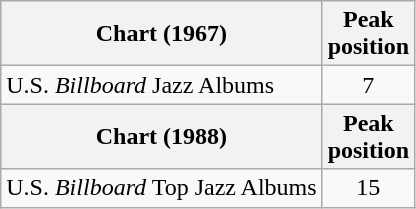<table class="wikitable">
<tr>
<th align="left">Chart (1967)</th>
<th align="center">Peak<br>position</th>
</tr>
<tr>
<td align="left">U.S. <em>Billboard</em> Jazz Albums</td>
<td align="center">7</td>
</tr>
<tr>
<th align="left">Chart (1988)</th>
<th align="center">Peak<br>position</th>
</tr>
<tr>
<td align="left">U.S. <em>Billboard</em> Top Jazz Albums</td>
<td align="center">15</td>
</tr>
</table>
